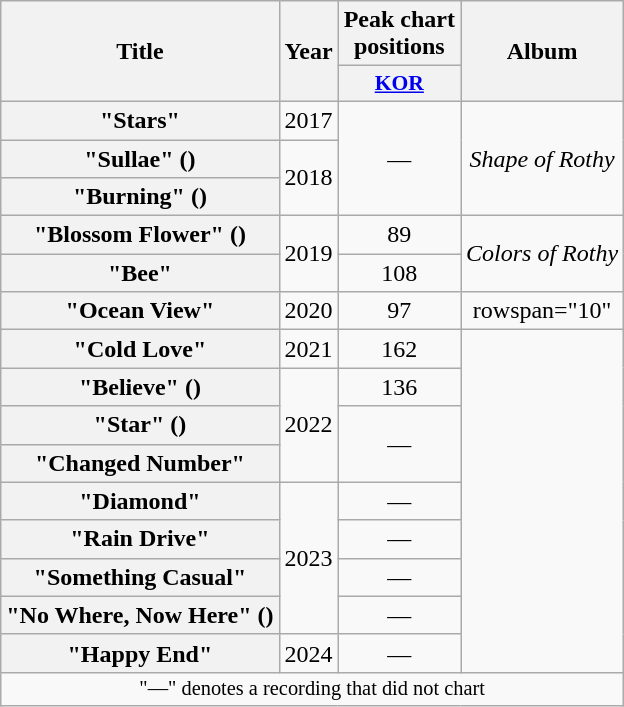<table class="wikitable plainrowheaders" style="text-align:center">
<tr>
<th scope="col" rowspan="2">Title</th>
<th scope="col" rowspan="2">Year</th>
<th scope="col">Peak chart<br>positions</th>
<th scope="col" rowspan="2">Album</th>
</tr>
<tr>
<th scope="col" style="font-size:90%"><a href='#'>KOR</a><br></th>
</tr>
<tr>
<th scope="row">"Stars"</th>
<td>2017</td>
<td rowspan="3">—</td>
<td rowspan="3"><em>Shape of Rothy</em></td>
</tr>
<tr>
<th scope="row">"Sullae" ()</th>
<td rowspan="2">2018</td>
</tr>
<tr>
<th scope="row">"Burning" ()</th>
</tr>
<tr>
<th scope="row">"Blossom Flower" ()</th>
<td rowspan="2">2019</td>
<td>89</td>
<td rowspan="2"><em>Colors of Rothy</em></td>
</tr>
<tr>
<th scope="row">"Bee"</th>
<td>108</td>
</tr>
<tr>
<th scope="row">"Ocean View"<br></th>
<td>2020</td>
<td>97</td>
<td>rowspan="10" </td>
</tr>
<tr>
<th scope="row">"Cold Love"</th>
<td>2021</td>
<td>162</td>
</tr>
<tr>
<th scope="row">"Believe" ()</th>
<td rowspan="3">2022</td>
<td>136</td>
</tr>
<tr>
<th scope="row">"Star" ()</th>
<td rowspan="2">—</td>
</tr>
<tr>
<th scope="row">"Changed Number"</th>
</tr>
<tr>
<th scope="row">"Diamond"</th>
<td rowspan="4">2023</td>
<td>—</td>
</tr>
<tr>
<th scope="row">"Rain Drive"</th>
<td>—</td>
</tr>
<tr>
<th scope="row">"Something Casual"</th>
<td>—</td>
</tr>
<tr>
<th scope="row">"No Where, Now Here" ()</th>
<td>—</td>
</tr>
<tr>
<th scope="row">"Happy End"</th>
<td>2024</td>
<td>—</td>
</tr>
<tr>
<td colspan="5" style="font-size:85%">"—" denotes a recording that did not chart</td>
</tr>
</table>
